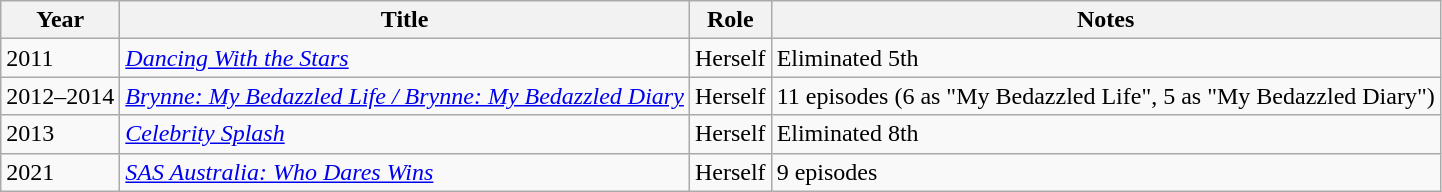<table class="wikitable sortable">
<tr>
<th>Year</th>
<th>Title</th>
<th>Role</th>
<th class="unsortable">Notes</th>
</tr>
<tr>
<td>2011</td>
<td><em><a href='#'>Dancing With the Stars</a></em></td>
<td>Herself</td>
<td>Eliminated 5th</td>
</tr>
<tr>
<td>2012–2014</td>
<td><em><a href='#'>Brynne: My Bedazzled Life / Brynne: My Bedazzled Diary</a></em></td>
<td>Herself</td>
<td>11 episodes (6 as "My Bedazzled Life", 5 as "My Bedazzled Diary")</td>
</tr>
<tr>
<td>2013</td>
<td><em><a href='#'>Celebrity Splash</a></em></td>
<td>Herself</td>
<td>Eliminated 8th</td>
</tr>
<tr>
<td>2021</td>
<td><em><a href='#'>SAS Australia: Who Dares Wins</a></em></td>
<td>Herself</td>
<td>9 episodes</td>
</tr>
</table>
